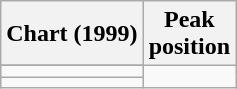<table class="wikitable sortable">
<tr>
<th align="left">Chart (1999)</th>
<th align="center">Peak<br>position</th>
</tr>
<tr>
</tr>
<tr>
<td></td>
</tr>
<tr>
<td></td>
</tr>
</table>
